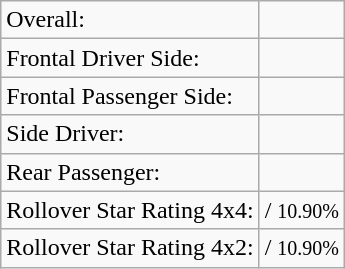<table class="wikitable">
<tr>
<td>Overall:</td>
<td></td>
</tr>
<tr>
<td>Frontal Driver Side:</td>
<td></td>
</tr>
<tr>
<td>Frontal Passenger Side:</td>
<td></td>
</tr>
<tr>
<td>Side Driver:</td>
<td></td>
</tr>
<tr>
<td>Rear Passenger:</td>
<td></td>
</tr>
<tr>
<td>Rollover Star Rating 4x4:</td>
<td> / <small>10.90%</small></td>
</tr>
<tr>
<td>Rollover Star Rating 4x2:</td>
<td> / <small>10.90%</small></td>
</tr>
</table>
